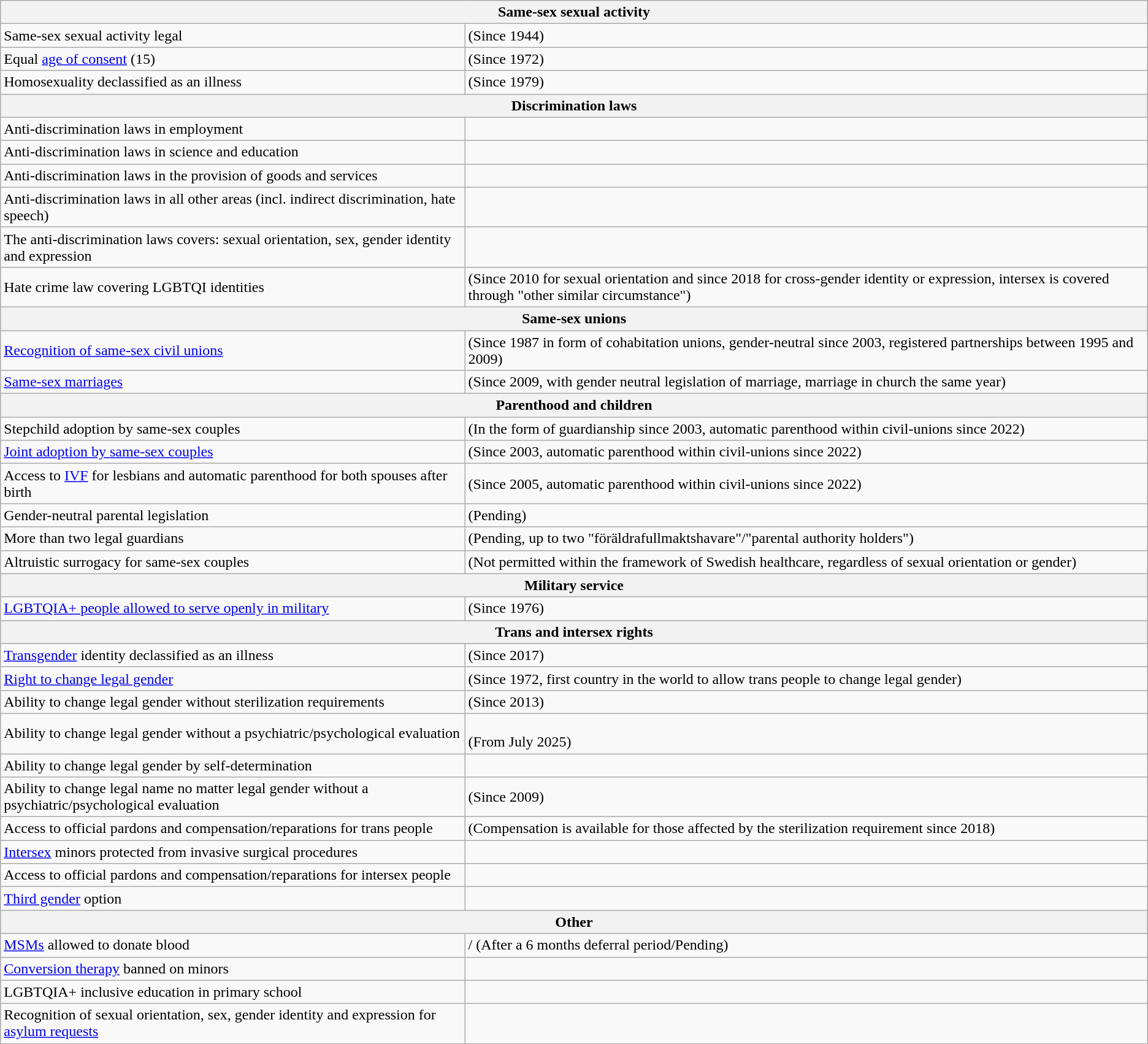<table class="wikitable">
<tr>
<th colspan="2">Same-sex sexual activity</th>
</tr>
<tr>
<td>Same-sex sexual activity legal</td>
<td> (Since 1944)</td>
</tr>
<tr>
<td>Equal <a href='#'>age of consent</a> (15)</td>
<td> (Since 1972)</td>
</tr>
<tr>
<td>Homosexuality declassified as an illness</td>
<td> (Since 1979)</td>
</tr>
<tr>
<th colspan="2">Discrimination laws</th>
</tr>
<tr>
<td>Anti-discrimination laws in employment</td>
<td></td>
</tr>
<tr>
<td>Anti-discrimination laws in science and education</td>
<td></td>
</tr>
<tr>
<td>Anti-discrimination laws in the provision of goods and services</td>
<td></td>
</tr>
<tr>
<td>Anti-discrimination laws in all other areas (incl. indirect discrimination, hate speech)</td>
<td></td>
</tr>
<tr>
<td>The anti-discrimination laws covers: sexual orientation, sex, gender identity and expression</td>
<td></td>
</tr>
<tr>
<td>Hate crime law covering LGBTQI identities</td>
<td> (Since 2010 for sexual orientation and since 2018 for cross-gender identity or expression, intersex is covered through "other similar circumstance")</td>
</tr>
<tr>
<th colspan="2">Same-sex unions</th>
</tr>
<tr>
<td><a href='#'>Recognition of same-sex civil unions</a></td>
<td> (Since 1987 in form of cohabitation unions, gender-neutral since 2003, registered partnerships between 1995 and 2009)</td>
</tr>
<tr>
<td><a href='#'>Same-sex marriages</a></td>
<td> (Since 2009, with gender neutral legislation of marriage, marriage in church the same year)</td>
</tr>
<tr>
<th colspan="2">Parenthood and children</th>
</tr>
<tr>
<td>Stepchild adoption by same-sex couples</td>
<td> (In the form of guardianship since 2003, automatic parenthood within civil-unions since 2022)</td>
</tr>
<tr>
<td><a href='#'>Joint adoption by same-sex couples</a></td>
<td> (Since 2003, automatic parenthood within civil-unions since 2022)</td>
</tr>
<tr>
<td>Access to <a href='#'>IVF</a> for lesbians and automatic parenthood for both spouses after birth</td>
<td> (Since 2005, automatic parenthood within civil-unions since 2022)</td>
</tr>
<tr>
<td>Gender-neutral parental legislation</td>
<td> (Pending)</td>
</tr>
<tr>
<td>More than two legal guardians</td>
<td> (Pending, up to two "föräldrafullmaktshavare"/"parental authority holders")</td>
</tr>
<tr>
<td>Altruistic surrogacy for same-sex couples</td>
<td> (Not permitted within the framework of Swedish healthcare, regardless of sexual orientation or gender)</td>
</tr>
<tr>
<th colspan="2">Military service</th>
</tr>
<tr>
<td><a href='#'>LGBTQIA+ people allowed to serve openly in military</a></td>
<td> (Since 1976)</td>
</tr>
<tr>
<th colspan="2">Trans and intersex rights</th>
</tr>
<tr>
<td><a href='#'>Transgender</a> identity declassified as an illness</td>
<td> (Since 2017)</td>
</tr>
<tr>
<td><a href='#'>Right to change legal gender</a></td>
<td> (Since 1972, first country in the world to allow trans people to change legal gender)</td>
</tr>
<tr>
<td>Ability to change legal gender without sterilization requirements</td>
<td> (Since 2013)</td>
</tr>
<tr>
<td>Ability to change legal gender without a psychiatric/psychological evaluation</td>
<td><br>(From July 2025)</td>
</tr>
<tr>
<td>Ability to change legal gender by self-determination</td>
<td></td>
</tr>
<tr>
<td>Ability to change legal name no matter legal gender without a psychiatric/psychological evaluation</td>
<td> (Since 2009)</td>
</tr>
<tr>
<td>Access to official pardons and compensation/reparations for trans people</td>
<td> (Compensation is available for those affected by the sterilization requirement since 2018)</td>
</tr>
<tr>
<td><a href='#'>Intersex</a> minors protected from invasive surgical procedures</td>
<td></td>
</tr>
<tr>
<td>Access to official pardons and compensation/reparations for intersex people</td>
<td></td>
</tr>
<tr>
<td><a href='#'>Third gender</a> option</td>
<td></td>
</tr>
<tr>
<th colspan="2">Other</th>
</tr>
<tr>
<td><a href='#'>MSMs</a> allowed to donate blood</td>
<td> /  (After a 6 months deferral period/Pending)</td>
</tr>
<tr>
<td><a href='#'>Conversion therapy</a> banned on minors</td>
<td></td>
</tr>
<tr>
<td>LGBTQIA+ inclusive education in primary school</td>
<td></td>
</tr>
<tr>
<td>Recognition of sexual orientation, sex, gender identity and expression for <a href='#'>asylum requests</a></td>
<td></td>
</tr>
</table>
